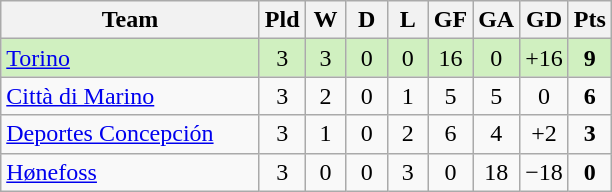<table class=wikitable style="text-align:center">
<tr>
<th width=165>Team</th>
<th width=20>Pld</th>
<th width=20>W</th>
<th width=20>D</th>
<th width=20>L</th>
<th width=20>GF</th>
<th width=20>GA</th>
<th width=20>GD</th>
<th width=20>Pts</th>
</tr>
<tr bgcolor=d0f0c0>
<td style="text-align:left"> <a href='#'>Torino</a></td>
<td>3</td>
<td>3</td>
<td>0</td>
<td>0</td>
<td>16</td>
<td>0</td>
<td>+16</td>
<td><strong>9</strong></td>
</tr>
<tr>
<td style="text-align:left"> <a href='#'>Città di Marino</a></td>
<td>3</td>
<td>2</td>
<td>0</td>
<td>1</td>
<td>5</td>
<td>5</td>
<td>0</td>
<td><strong>6</strong></td>
</tr>
<tr>
<td style="text-align:left"> <a href='#'>Deportes Concepción</a></td>
<td>3</td>
<td>1</td>
<td>0</td>
<td>2</td>
<td>6</td>
<td>4</td>
<td>+2</td>
<td><strong>3</strong></td>
</tr>
<tr>
<td style="text-align:left"> <a href='#'>Hønefoss</a></td>
<td>3</td>
<td>0</td>
<td>0</td>
<td>3</td>
<td>0</td>
<td>18</td>
<td>−18</td>
<td><strong>0</strong></td>
</tr>
</table>
